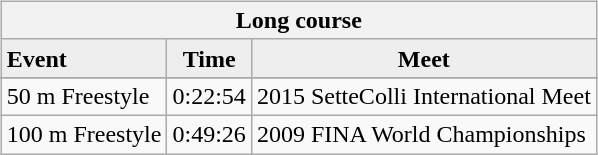<table class="sortable">
<tr>
<td><br><table class="wikitable">
<tr>
<th colspan="5">Long course</th>
</tr>
<tr bgcolor="#eeeeee">
<td><strong>Event</strong></td>
<td align="center"><strong>Time</strong></td>
<td align="center"><strong>Meet</strong></td>
</tr>
<tr bgcolor="#eeeeee">
</tr>
<tr>
<td>50 m Freestyle</td>
<td align="center">0:22:54</td>
<td>2015 SetteColli International Meet</td>
</tr>
<tr>
<td>100 m Freestyle</td>
<td align="center">0:49:26</td>
<td>2009 FINA World Championships</td>
</tr>
</table>
</td>
</tr>
</table>
